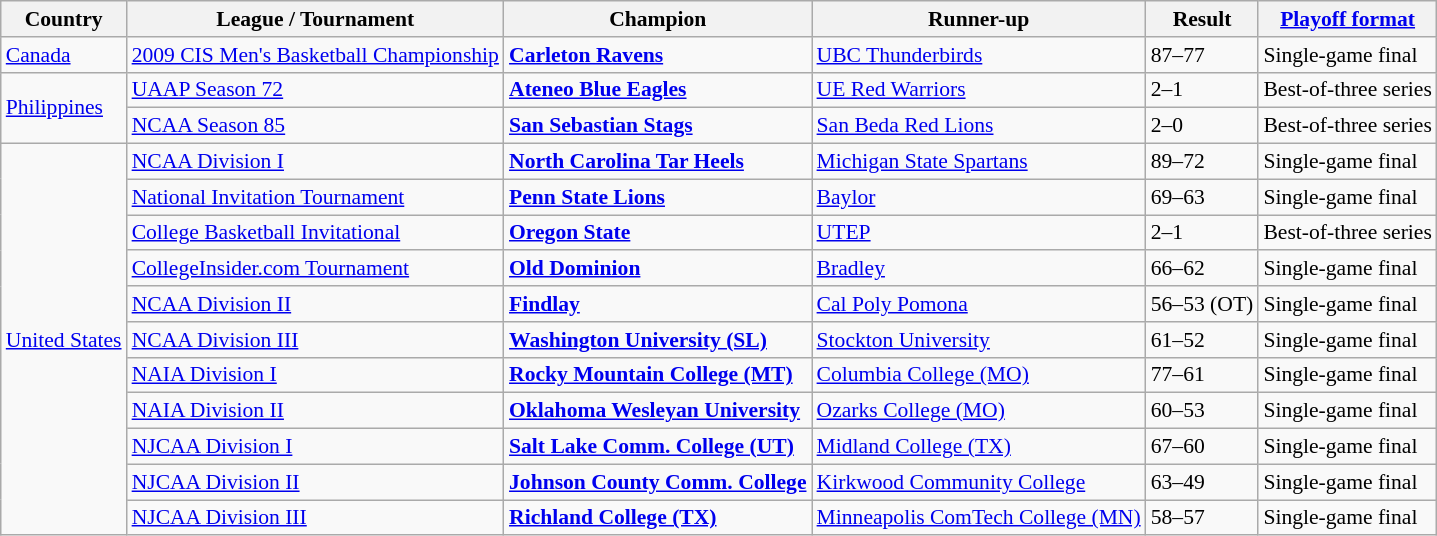<table class="wikitable" style="font-size:90%">
<tr>
<th>Country</th>
<th>League / Tournament</th>
<th>Champion</th>
<th>Runner-up</th>
<th>Result</th>
<th><a href='#'>Playoff format</a></th>
</tr>
<tr>
<td> <a href='#'>Canada</a></td>
<td><a href='#'>2009 CIS Men's Basketball Championship</a></td>
<td><strong><a href='#'>Carleton Ravens</a></strong></td>
<td><a href='#'>UBC Thunderbirds</a></td>
<td>87–77</td>
<td>Single-game final</td>
</tr>
<tr>
<td rowspan="2"> <a href='#'>Philippines</a></td>
<td><a href='#'>UAAP Season 72</a></td>
<td><strong><a href='#'>Ateneo Blue Eagles</a></strong></td>
<td><a href='#'>UE Red Warriors</a></td>
<td>2–1</td>
<td>Best-of-three series</td>
</tr>
<tr>
<td><a href='#'>NCAA Season 85</a></td>
<td><strong><a href='#'>San Sebastian Stags</a></strong></td>
<td><a href='#'>San Beda Red Lions</a></td>
<td>2–0</td>
<td>Best-of-three series</td>
</tr>
<tr>
<td rowspan="11"> <a href='#'>United States</a></td>
<td><a href='#'>NCAA Division I</a></td>
<td><strong><a href='#'>North Carolina Tar Heels</a></strong></td>
<td><a href='#'>Michigan State Spartans</a></td>
<td>89–72</td>
<td>Single-game final</td>
</tr>
<tr>
<td><a href='#'>National Invitation Tournament</a></td>
<td><strong><a href='#'>Penn State Lions</a></strong></td>
<td><a href='#'>Baylor</a></td>
<td>69–63</td>
<td>Single-game final</td>
</tr>
<tr>
<td><a href='#'>College Basketball Invitational</a></td>
<td><strong><a href='#'>Oregon State</a></strong></td>
<td><a href='#'>UTEP</a></td>
<td>2–1</td>
<td>Best-of-three series</td>
</tr>
<tr>
<td><a href='#'>CollegeInsider.com Tournament</a></td>
<td><strong><a href='#'>Old Dominion</a></strong></td>
<td><a href='#'>Bradley</a></td>
<td>66–62</td>
<td>Single-game final</td>
</tr>
<tr>
<td><a href='#'>NCAA Division II</a></td>
<td><strong><a href='#'>Findlay</a></strong></td>
<td><a href='#'>Cal Poly Pomona</a></td>
<td>56–53 (OT)</td>
<td>Single-game final</td>
</tr>
<tr>
<td><a href='#'>NCAA Division III</a></td>
<td><strong><a href='#'>Washington University (SL)</a></strong></td>
<td><a href='#'>Stockton University</a></td>
<td>61–52</td>
<td>Single-game final</td>
</tr>
<tr>
<td><a href='#'>NAIA Division I</a></td>
<td><strong><a href='#'>Rocky Mountain College (MT)</a></strong></td>
<td><a href='#'>Columbia College (MO)</a></td>
<td>77–61</td>
<td>Single-game final</td>
</tr>
<tr>
<td><a href='#'>NAIA Division II</a></td>
<td><strong><a href='#'>Oklahoma Wesleyan University</a></strong></td>
<td><a href='#'>Ozarks College (MO)</a></td>
<td>60–53</td>
<td>Single-game final</td>
</tr>
<tr>
<td><a href='#'>NJCAA Division I</a></td>
<td><strong><a href='#'>Salt Lake Comm. College (UT)</a></strong></td>
<td><a href='#'>Midland College (TX)</a></td>
<td>67–60</td>
<td>Single-game final</td>
</tr>
<tr>
<td><a href='#'>NJCAA Division II</a></td>
<td><strong><a href='#'>Johnson County Comm. College</a></strong></td>
<td><a href='#'>Kirkwood Community College</a></td>
<td>63–49</td>
<td>Single-game final</td>
</tr>
<tr>
<td><a href='#'>NJCAA Division III</a></td>
<td><strong><a href='#'>Richland College (TX)</a></strong></td>
<td><a href='#'>Minneapolis ComTech College (MN)</a></td>
<td>58–57</td>
<td>Single-game final</td>
</tr>
</table>
